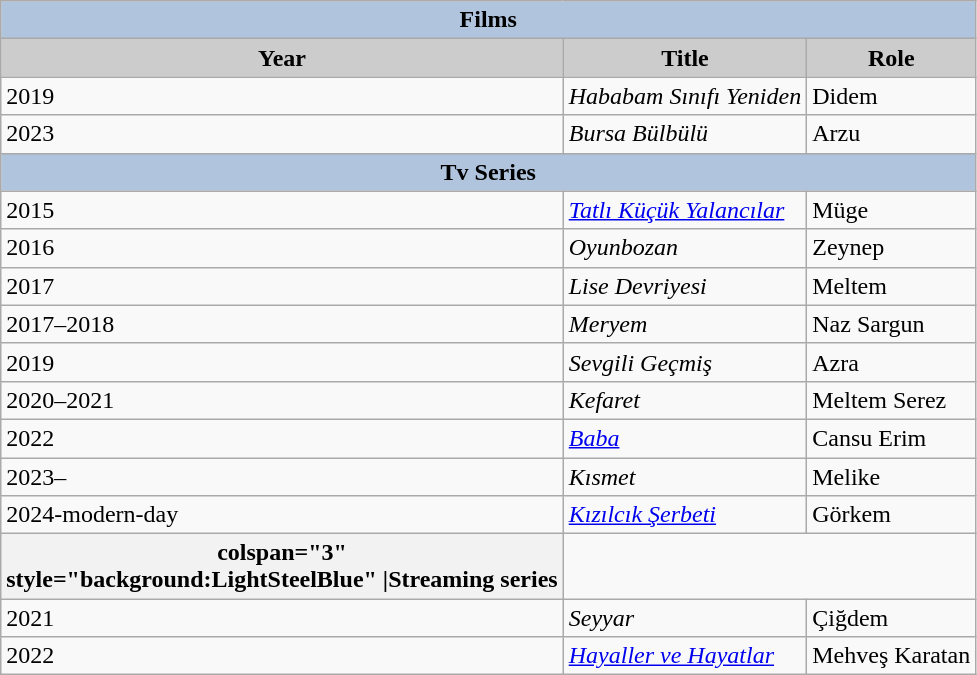<table class="wikitable">
<tr>
<th colspan="3" style="background:LightSteelBlue">Films</th>
</tr>
<tr>
<th style="background:#CCCCCC">Year</th>
<th style="background:#CCCCCC">Title</th>
<th style="background:#CCCCCC">Role</th>
</tr>
<tr>
<td>2019</td>
<td><em>Hababam Sınıfı Yeniden</em></td>
<td>Didem</td>
</tr>
<tr>
<td>2023</td>
<td><em>Bursa Bülbülü</em></td>
<td>Arzu</td>
</tr>
<tr>
<th colspan="3" style="background:LightSteelBlue">Tv Series</th>
</tr>
<tr>
<td>2015</td>
<td><em><a href='#'>Tatlı Küçük Yalancılar</a></em></td>
<td>Müge</td>
</tr>
<tr>
<td>2016</td>
<td><em>Oyunbozan</em></td>
<td>Zeynep</td>
</tr>
<tr>
<td>2017</td>
<td><em>Lise Devriyesi</em></td>
<td>Meltem</td>
</tr>
<tr>
<td>2017–2018</td>
<td><em>Meryem</em></td>
<td>Naz Sargun</td>
</tr>
<tr>
<td>2019</td>
<td><em>Sevgili Geçmiş</em></td>
<td>Azra</td>
</tr>
<tr>
<td>2020–2021</td>
<td><em>Kefaret</em></td>
<td>Meltem Serez</td>
</tr>
<tr>
<td>2022</td>
<td><em><a href='#'>Baba</a></em></td>
<td>Cansu Erim</td>
</tr>
<tr>
<td>2023–</td>
<td><em>Kısmet</em></td>
<td>Melike</td>
</tr>
<tr>
<td>2024-modern-day</td>
<td><em><a href='#'>Kızılcık Şerbeti</a></em></td>
<td>Görkem</td>
</tr>
<tr>
<th>colspan="3"<br>style="background:LightSteelBlue" |Streaming series</th>
</tr>
<tr>
<td>2021</td>
<td><em>Seyyar</em></td>
<td>Çiğdem</td>
</tr>
<tr>
<td>2022</td>
<td><em><a href='#'>Hayaller ve Hayatlar</a></em></td>
<td>Mehveş Karatan</td>
</tr>
</table>
